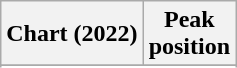<table class="wikitable plainrowheaders" style="text-align:center">
<tr>
<th scope="col">Chart (2022)</th>
<th scope="col">Peak<br>position</th>
</tr>
<tr>
</tr>
<tr>
</tr>
<tr>
</tr>
</table>
